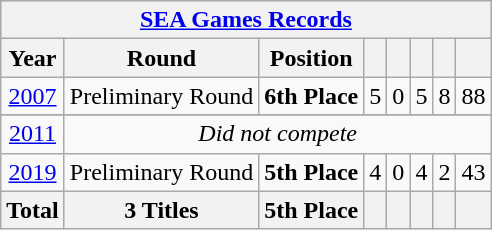<table class="wikitable" style="text-align: center;">
<tr bgcolor=#9acdff>
<th colspan=9><a href='#'>SEA Games Records</a></th>
</tr>
<tr>
<th>Year</th>
<th>Round</th>
<th>Position</th>
<th></th>
<th></th>
<th></th>
<th></th>
<th></th>
</tr>
<tr>
<td> <a href='#'>2007</a></td>
<td>Preliminary Round</td>
<td><strong>6th Place</strong></td>
<td>5</td>
<td>0</td>
<td>5</td>
<td>8</td>
<td>88</td>
</tr>
<tr>
</tr>
<tr>
<td> <a href='#'>2011</a></td>
<td colspan=7><em>Did not compete</em></td>
</tr>
<tr>
<td> <a href='#'>2019</a></td>
<td>Preliminary Round</td>
<td><strong>5th Place</strong></td>
<td>4</td>
<td>0</td>
<td>4</td>
<td>2</td>
<td>43</td>
</tr>
<tr>
<th>Total</th>
<th>3 Titles</th>
<th><strong>5th Place</strong></th>
<th></th>
<th></th>
<th></th>
<th></th>
<th></th>
</tr>
</table>
